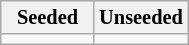<table class="wikitable" style="font-size:85%">
<tr>
<th style="width:50%">Seeded</th>
<th style="width:50%">Unseeded</th>
</tr>
<tr>
<td valign=top></td>
<td valign=top></td>
</tr>
</table>
